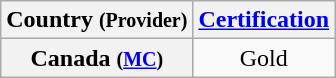<table class="wikitable plainrowheaders" style="text-align:center;" border="1">
<tr>
<th>Country <small>(Provider)</small></th>
<th><a href='#'>Certification</a></th>
</tr>
<tr>
<th scope="row">Canada <small>(<a href='#'>MC</a>)</small></th>
<td style="text-align:center;">Gold</td>
</tr>
</table>
